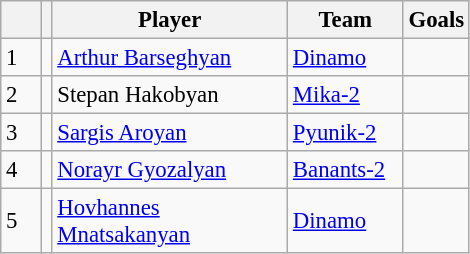<table class="wikitable" style="font-size:95%;">
<tr bgcolor="#efefef">
<th width="20"></th>
<th></th>
<th width="150">Player</th>
<th width="70">Team</th>
<th width="30">Goals</th>
</tr>
<tr>
<td>1</td>
<td></td>
<td><a href='#'>Arthur Barseghyan</a></td>
<td><a href='#'>Dinamo</a></td>
<td></td>
</tr>
<tr>
<td>2</td>
<td></td>
<td>Stepan Hakobyan</td>
<td><a href='#'>Mika-2</a></td>
<td></td>
</tr>
<tr>
<td>3</td>
<td></td>
<td><a href='#'>Sargis Aroyan</a></td>
<td><a href='#'>Pyunik-2</a></td>
<td></td>
</tr>
<tr>
<td>4</td>
<td></td>
<td><a href='#'>Norayr Gyozalyan</a></td>
<td><a href='#'>Banants-2</a></td>
<td></td>
</tr>
<tr>
<td>5</td>
<td></td>
<td><a href='#'>Hovhannes Mnatsakanyan</a></td>
<td><a href='#'>Dinamo</a></td>
<td></td>
</tr>
</table>
